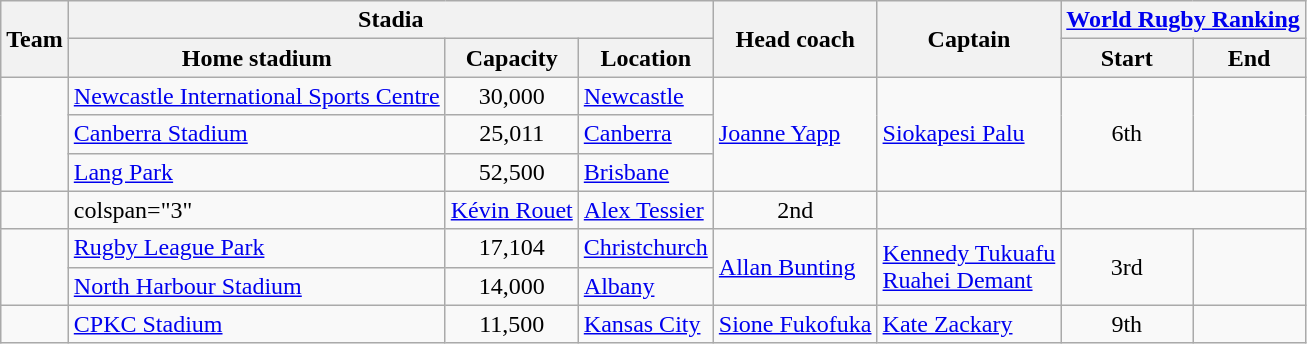<table class="wikitable">
<tr>
<th rowspan="2">Team</th>
<th colspan="3">Stadia</th>
<th rowspan="2">Head coach</th>
<th rowspan="2">Captain</th>
<th colspan="2"><a href='#'>World Rugby Ranking</a></th>
</tr>
<tr>
<th>Home stadium</th>
<th>Capacity</th>
<th>Location</th>
<th>Start</th>
<th>End</th>
</tr>
<tr>
<td rowspan="3"></td>
<td><a href='#'>Newcastle International Sports Centre</a></td>
<td align="center">30,000</td>
<td><a href='#'>Newcastle</a></td>
<td rowspan="3"> <a href='#'>Joanne Yapp</a></td>
<td rowspan="3"><a href='#'>Siokapesi Palu</a></td>
<td rowspan="3" align=center>6th</td>
<td rowspan="3" align=center></td>
</tr>
<tr>
<td><a href='#'>Canberra Stadium</a></td>
<td align="center">25,011</td>
<td><a href='#'>Canberra</a></td>
</tr>
<tr>
<td><a href='#'>Lang Park</a></td>
<td align="center">52,500</td>
<td><a href='#'>Brisbane</a></td>
</tr>
<tr>
<td></td>
<td>colspan="3"</td>
<td> <a href='#'>Kévin Rouet</a></td>
<td><a href='#'>Alex Tessier</a></td>
<td align=center>2nd</td>
<td align=center></td>
</tr>
<tr>
<td rowspan="2"></td>
<td><a href='#'>Rugby League Park</a></td>
<td align="center">17,104</td>
<td><a href='#'>Christchurch</a></td>
<td rowspan="2"> <a href='#'>Allan Bunting</a></td>
<td rowspan="2"><a href='#'>Kennedy Tukuafu</a><br><a href='#'>Ruahei Demant</a></td>
<td rowspan="2" align=center>3rd</td>
<td rowspan="2" align=center></td>
</tr>
<tr>
<td><a href='#'>North Harbour Stadium</a></td>
<td align="center">14,000</td>
<td><a href='#'>Albany</a></td>
</tr>
<tr>
<td></td>
<td><a href='#'>CPKC Stadium</a></td>
<td align="center">11,500</td>
<td><a href='#'>Kansas City</a></td>
<td> <a href='#'>Sione Fukofuka</a></td>
<td><a href='#'>Kate Zackary</a></td>
<td align=center>9th</td>
<td align=center></td>
</tr>
</table>
